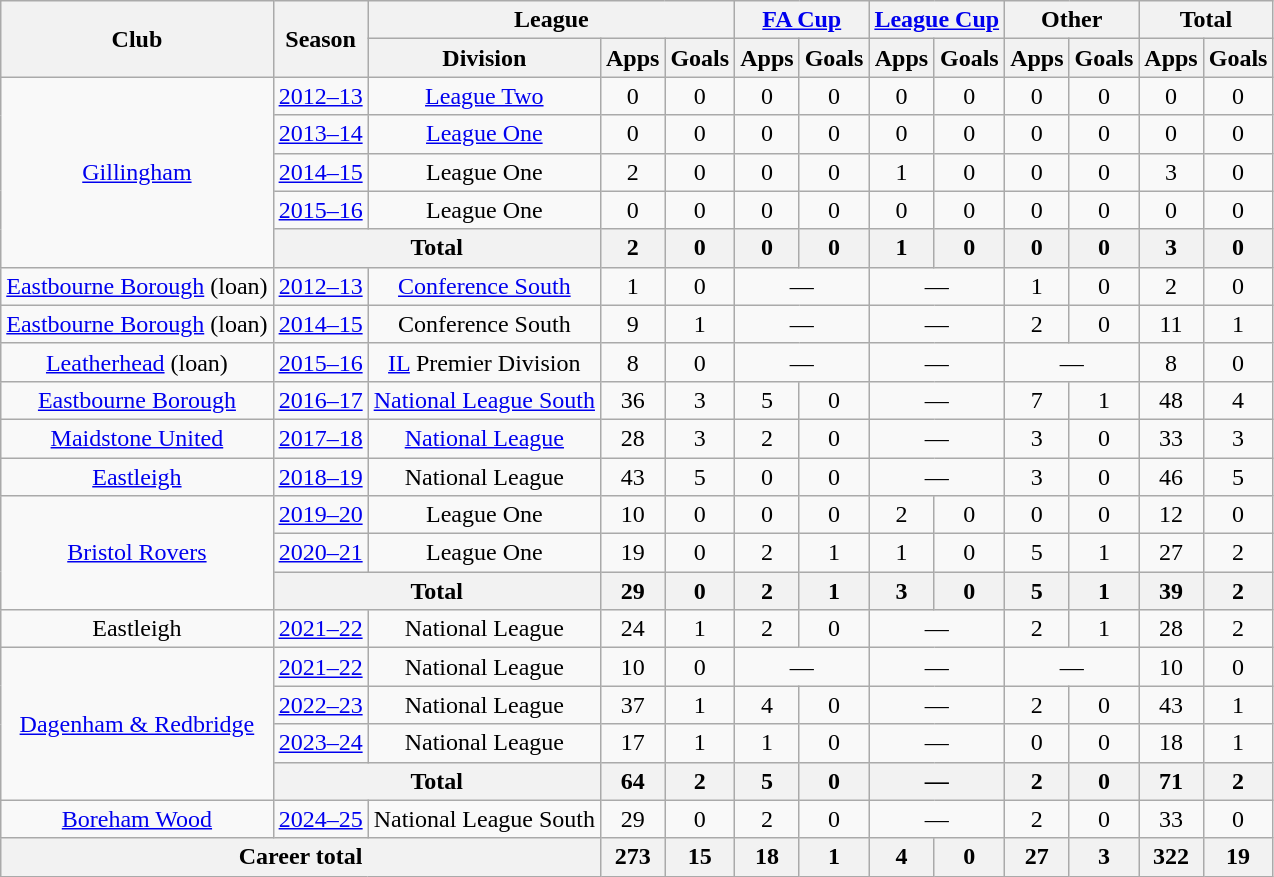<table class="wikitable" style="text-align:center">
<tr>
<th rowspan="2">Club</th>
<th rowspan="2">Season</th>
<th colspan="3">League</th>
<th colspan="2"><a href='#'>FA Cup</a></th>
<th colspan="2"><a href='#'>League Cup</a></th>
<th colspan="2">Other</th>
<th colspan="2">Total</th>
</tr>
<tr>
<th>Division</th>
<th>Apps</th>
<th>Goals</th>
<th>Apps</th>
<th>Goals</th>
<th>Apps</th>
<th>Goals</th>
<th>Apps</th>
<th>Goals</th>
<th>Apps</th>
<th>Goals</th>
</tr>
<tr>
<td rowspan="5"><a href='#'>Gillingham</a></td>
<td><a href='#'>2012–13</a></td>
<td><a href='#'>League Two</a></td>
<td>0</td>
<td>0</td>
<td>0</td>
<td>0</td>
<td>0</td>
<td>0</td>
<td>0</td>
<td>0</td>
<td>0</td>
<td>0</td>
</tr>
<tr>
<td><a href='#'>2013–14</a></td>
<td><a href='#'>League One</a></td>
<td>0</td>
<td>0</td>
<td>0</td>
<td>0</td>
<td>0</td>
<td>0</td>
<td>0</td>
<td>0</td>
<td>0</td>
<td>0</td>
</tr>
<tr>
<td><a href='#'>2014–15</a></td>
<td>League One</td>
<td>2</td>
<td>0</td>
<td>0</td>
<td>0</td>
<td>1</td>
<td>0</td>
<td>0</td>
<td>0</td>
<td>3</td>
<td>0</td>
</tr>
<tr>
<td><a href='#'>2015–16</a></td>
<td>League One</td>
<td>0</td>
<td>0</td>
<td>0</td>
<td>0</td>
<td>0</td>
<td>0</td>
<td>0</td>
<td>0</td>
<td>0</td>
<td>0</td>
</tr>
<tr>
<th colspan="2">Total</th>
<th>2</th>
<th>0</th>
<th>0</th>
<th>0</th>
<th>1</th>
<th>0</th>
<th>0</th>
<th>0</th>
<th>3</th>
<th>0</th>
</tr>
<tr>
<td><a href='#'>Eastbourne Borough</a> (loan)</td>
<td><a href='#'>2012–13</a></td>
<td><a href='#'>Conference South</a></td>
<td>1</td>
<td>0</td>
<td colspan="2">—</td>
<td colspan="2">—</td>
<td>1</td>
<td>0</td>
<td>2</td>
<td>0</td>
</tr>
<tr>
<td><a href='#'>Eastbourne Borough</a> (loan)</td>
<td><a href='#'>2014–15</a></td>
<td>Conference South</td>
<td>9</td>
<td>1</td>
<td colspan="2">—</td>
<td colspan="2">—</td>
<td>2</td>
<td>0</td>
<td>11</td>
<td>1</td>
</tr>
<tr>
<td><a href='#'>Leatherhead</a> (loan)</td>
<td><a href='#'>2015–16</a></td>
<td><a href='#'>IL</a> Premier Division</td>
<td>8</td>
<td>0</td>
<td colspan="2">—</td>
<td colspan="2">—</td>
<td colspan="2">—</td>
<td>8</td>
<td>0</td>
</tr>
<tr>
<td><a href='#'>Eastbourne Borough</a></td>
<td><a href='#'>2016–17</a></td>
<td><a href='#'>National League South</a></td>
<td>36</td>
<td>3</td>
<td>5</td>
<td>0</td>
<td colspan="2">—</td>
<td>7</td>
<td>1</td>
<td>48</td>
<td>4</td>
</tr>
<tr>
<td><a href='#'>Maidstone United</a></td>
<td><a href='#'>2017–18</a></td>
<td><a href='#'>National League</a></td>
<td>28</td>
<td>3</td>
<td>2</td>
<td>0</td>
<td colspan="2">—</td>
<td>3</td>
<td>0</td>
<td>33</td>
<td>3</td>
</tr>
<tr>
<td><a href='#'>Eastleigh</a></td>
<td><a href='#'>2018–19</a></td>
<td>National League</td>
<td>43</td>
<td>5</td>
<td>0</td>
<td>0</td>
<td colspan="2">—</td>
<td>3</td>
<td>0</td>
<td>46</td>
<td>5</td>
</tr>
<tr>
<td rowspan="3"><a href='#'>Bristol Rovers</a></td>
<td><a href='#'>2019–20</a></td>
<td>League One</td>
<td>10</td>
<td>0</td>
<td>0</td>
<td>0</td>
<td>2</td>
<td>0</td>
<td>0</td>
<td>0</td>
<td>12</td>
<td>0</td>
</tr>
<tr>
<td><a href='#'>2020–21</a></td>
<td>League One</td>
<td>19</td>
<td>0</td>
<td>2</td>
<td>1</td>
<td>1</td>
<td>0</td>
<td>5</td>
<td>1</td>
<td>27</td>
<td>2</td>
</tr>
<tr>
<th colspan="2">Total</th>
<th>29</th>
<th>0</th>
<th>2</th>
<th>1</th>
<th>3</th>
<th>0</th>
<th>5</th>
<th>1</th>
<th>39</th>
<th>2</th>
</tr>
<tr>
<td>Eastleigh</td>
<td><a href='#'>2021–22</a></td>
<td>National League</td>
<td>24</td>
<td>1</td>
<td>2</td>
<td>0</td>
<td colspan="2">—</td>
<td>2</td>
<td>1</td>
<td>28</td>
<td>2</td>
</tr>
<tr>
<td rowspan="4"><a href='#'>Dagenham & Redbridge</a></td>
<td><a href='#'>2021–22</a></td>
<td>National League</td>
<td>10</td>
<td>0</td>
<td colspan="2">—</td>
<td colspan="2">—</td>
<td colspan="2">—</td>
<td>10</td>
<td>0</td>
</tr>
<tr>
<td><a href='#'>2022–23</a></td>
<td>National League</td>
<td>37</td>
<td>1</td>
<td>4</td>
<td>0</td>
<td colspan="2">—</td>
<td>2</td>
<td>0</td>
<td>43</td>
<td>1</td>
</tr>
<tr>
<td><a href='#'>2023–24</a></td>
<td>National League</td>
<td>17</td>
<td>1</td>
<td>1</td>
<td>0</td>
<td colspan="2">—</td>
<td>0</td>
<td>0</td>
<td>18</td>
<td>1</td>
</tr>
<tr>
<th colspan="2">Total</th>
<th>64</th>
<th>2</th>
<th>5</th>
<th>0</th>
<th colspan="2">—</th>
<th>2</th>
<th>0</th>
<th>71</th>
<th>2</th>
</tr>
<tr>
<td><a href='#'>Boreham Wood</a></td>
<td><a href='#'>2024–25</a></td>
<td>National League South</td>
<td>29</td>
<td>0</td>
<td>2</td>
<td>0</td>
<td colspan="2">—</td>
<td>2</td>
<td>0</td>
<td>33</td>
<td>0</td>
</tr>
<tr>
<th colspan="3">Career total</th>
<th>273</th>
<th>15</th>
<th>18</th>
<th>1</th>
<th>4</th>
<th>0</th>
<th>27</th>
<th>3</th>
<th>322</th>
<th>19</th>
</tr>
</table>
